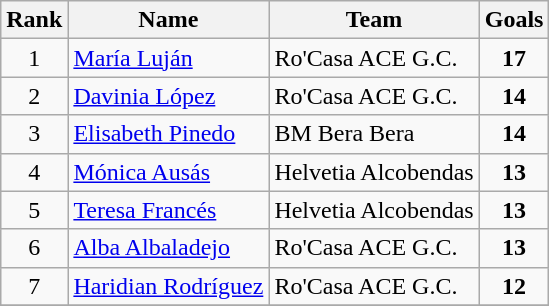<table class="wikitable" style="text-align: center;">
<tr>
<th>Rank</th>
<th>Name</th>
<th>Team</th>
<th>Goals</th>
</tr>
<tr>
<td>1</td>
<td style="text-align:left;"><a href='#'>María Luján</a></td>
<td style="text-align:left;">Ro'Casa ACE G.C.</td>
<td><strong>17</strong></td>
</tr>
<tr>
<td>2</td>
<td style="text-align:left;"><a href='#'>Davinia López</a></td>
<td style="text-align:left;">Ro'Casa ACE G.C.</td>
<td><strong>14</strong></td>
</tr>
<tr>
<td>3</td>
<td style="text-align:left;"><a href='#'>Elisabeth Pinedo</a></td>
<td style="text-align:left;">BM Bera Bera</td>
<td><strong>14</strong></td>
</tr>
<tr>
<td>4</td>
<td style="text-align:left;"><a href='#'>Mónica Ausás</a></td>
<td style="text-align:left;">Helvetia Alcobendas</td>
<td><strong>13</strong></td>
</tr>
<tr>
<td>5</td>
<td style="text-align:left;"><a href='#'>Teresa Francés</a></td>
<td style="text-align:left;">Helvetia Alcobendas</td>
<td><strong>13</strong></td>
</tr>
<tr>
<td>6</td>
<td style="text-align:left;"><a href='#'>Alba Albaladejo</a></td>
<td style="text-align:left;">Ro'Casa ACE G.C.</td>
<td><strong>13</strong></td>
</tr>
<tr>
<td>7</td>
<td style="text-align:left;"><a href='#'>Haridian Rodríguez</a></td>
<td style="text-align:left;">Ro'Casa ACE G.C.</td>
<td><strong>12</strong></td>
</tr>
<tr>
</tr>
</table>
